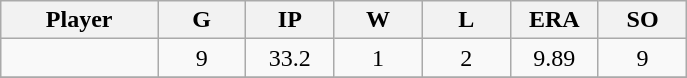<table class="wikitable sortable">
<tr>
<th bgcolor="#DDDDFF" width="16%">Player</th>
<th bgcolor="#DDDDFF" width="9%">G</th>
<th bgcolor="#DDDDFF" width="9%">IP</th>
<th bgcolor="#DDDDFF" width="9%">W</th>
<th bgcolor="#DDDDFF" width="9%">L</th>
<th bgcolor="#DDDDFF" width="9%">ERA</th>
<th bgcolor="#DDDDFF" width="9%">SO</th>
</tr>
<tr align="center">
<td></td>
<td>9</td>
<td>33.2</td>
<td>1</td>
<td>2</td>
<td>9.89</td>
<td>9</td>
</tr>
<tr align="center">
</tr>
</table>
